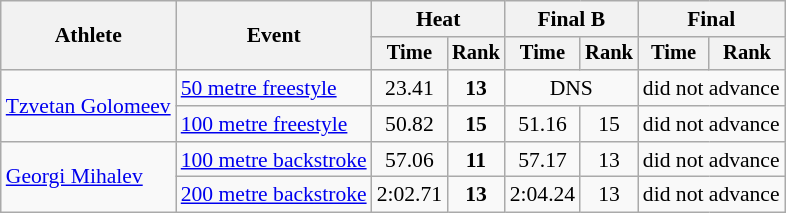<table class=wikitable style="font-size:90%; text-align:center;">
<tr>
<th rowspan="2">Athlete</th>
<th rowspan="2">Event</th>
<th colspan="2">Heat</th>
<th colspan="2">Final B</th>
<th colspan="2">Final</th>
</tr>
<tr style="font-size:95%">
<th>Time</th>
<th>Rank</th>
<th>Time</th>
<th>Rank</th>
<th>Time</th>
<th>Rank</th>
</tr>
<tr>
<td align=left rowspan=2><a href='#'>Tzvetan Golomeev</a></td>
<td align=left><a href='#'>50 metre freestyle</a></td>
<td>23.41</td>
<td><strong>13</strong></td>
<td colspan=2>DNS</td>
<td colspan=2>did not advance</td>
</tr>
<tr>
<td align=left><a href='#'>100 metre freestyle</a></td>
<td>50.82</td>
<td><strong>15</strong></td>
<td>51.16</td>
<td>15</td>
<td colspan=2>did not advance</td>
</tr>
<tr>
<td align=left rowspan=2><a href='#'>Georgi Mihalev</a></td>
<td align=left><a href='#'>100 metre backstroke</a></td>
<td>57.06</td>
<td><strong>11</strong></td>
<td>57.17</td>
<td>13</td>
<td colspan=2>did not advance</td>
</tr>
<tr>
<td align=left><a href='#'>200 metre backstroke</a></td>
<td>2:02.71</td>
<td><strong>13</strong></td>
<td>2:04.24</td>
<td>13</td>
<td colspan=2>did not advance</td>
</tr>
</table>
